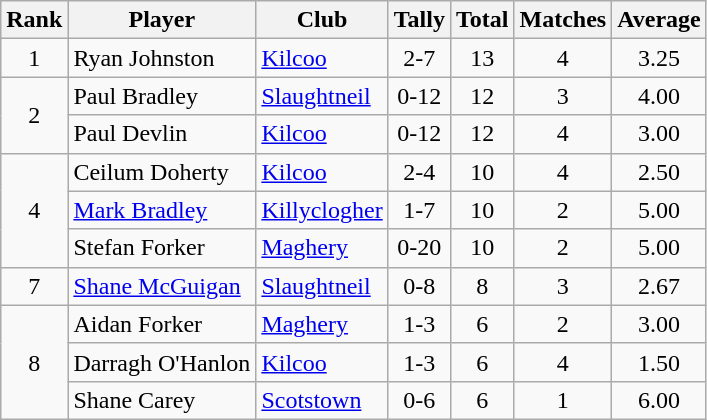<table class="wikitable">
<tr>
<th>Rank</th>
<th>Player</th>
<th>Club</th>
<th>Tally</th>
<th>Total</th>
<th>Matches</th>
<th>Average</th>
</tr>
<tr>
<td rowspan="1" style="text-align:center;">1</td>
<td>Ryan Johnston</td>
<td><a href='#'>Kilcoo</a></td>
<td align=center>2-7</td>
<td align=center>13</td>
<td align=center>4</td>
<td align=center>3.25</td>
</tr>
<tr>
<td rowspan="2" style="text-align:center;">2</td>
<td>Paul Bradley</td>
<td><a href='#'>Slaughtneil</a></td>
<td align=center>0-12</td>
<td align=center>12</td>
<td align=center>3</td>
<td align=center>4.00</td>
</tr>
<tr>
<td>Paul Devlin</td>
<td><a href='#'>Kilcoo</a></td>
<td align=center>0-12</td>
<td align=center>12</td>
<td align=center>4</td>
<td align=center>3.00</td>
</tr>
<tr>
<td rowspan="3" style="text-align:center;">4</td>
<td>Ceilum Doherty</td>
<td><a href='#'>Kilcoo</a></td>
<td align=center>2-4</td>
<td align=center>10</td>
<td align=center>4</td>
<td align=center>2.50</td>
</tr>
<tr>
<td><a href='#'>Mark Bradley</a></td>
<td><a href='#'>Killyclogher</a></td>
<td align=center>1-7</td>
<td align=center>10</td>
<td align=center>2</td>
<td align=center>5.00</td>
</tr>
<tr>
<td>Stefan Forker</td>
<td><a href='#'>Maghery</a></td>
<td align=center>0-20</td>
<td align=center>10</td>
<td align=center>2</td>
<td align=center>5.00</td>
</tr>
<tr>
<td rowspan="1" style="text-align:center;">7</td>
<td><a href='#'>Shane McGuigan</a></td>
<td><a href='#'>Slaughtneil</a></td>
<td align=center>0-8</td>
<td align=center>8</td>
<td align=center>3</td>
<td align=center>2.67</td>
</tr>
<tr>
<td rowspan="3" style="text-align:center;">8</td>
<td>Aidan Forker</td>
<td><a href='#'>Maghery</a></td>
<td align=center>1-3</td>
<td align=center>6</td>
<td align=center>2</td>
<td align=center>3.00</td>
</tr>
<tr>
<td>Darragh O'Hanlon</td>
<td><a href='#'>Kilcoo</a></td>
<td align=center>1-3</td>
<td align=center>6</td>
<td align=center>4</td>
<td align=center>1.50</td>
</tr>
<tr>
<td>Shane Carey</td>
<td><a href='#'>Scotstown</a></td>
<td align=center>0-6</td>
<td align=center>6</td>
<td align=center>1</td>
<td align=center>6.00</td>
</tr>
</table>
